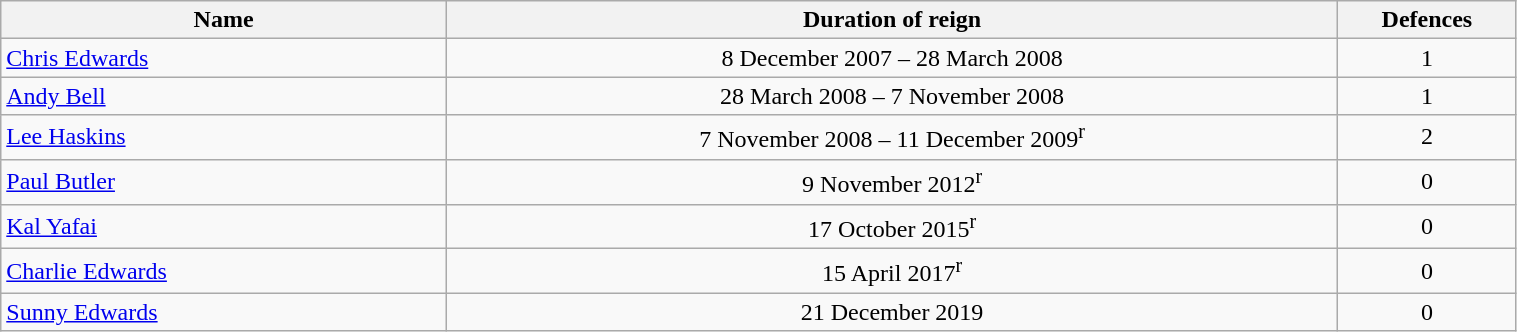<table class="wikitable" width="80%">
<tr>
<th width="25%">Name</th>
<th width="50%">Duration of reign</th>
<th width="10%">Defences</th>
</tr>
<tr align="center">
<td align="left"><a href='#'>Chris Edwards</a></td>
<td>8 December 2007 – 28 March 2008</td>
<td>1</td>
</tr>
<tr align="center">
<td align="left"><a href='#'>Andy Bell</a></td>
<td>28 March 2008 – 7 November 2008</td>
<td>1</td>
</tr>
<tr align="center">
<td align="left"><a href='#'>Lee Haskins</a></td>
<td>7 November 2008 – 11 December 2009<sup>r</sup></td>
<td>2</td>
</tr>
<tr align="center">
<td align="left"><a href='#'>Paul Butler</a></td>
<td>9 November 2012<sup>r</sup></td>
<td>0</td>
</tr>
<tr align="center">
<td align="left"><a href='#'>Kal Yafai</a></td>
<td>17 October 2015<sup>r</sup></td>
<td>0</td>
</tr>
<tr align=center>
<td align=left><a href='#'>Charlie Edwards</a></td>
<td>15 April 2017<sup>r</sup></td>
<td>0</td>
</tr>
<tr align=center>
<td align=left><a href='#'>Sunny Edwards</a></td>
<td>21 December 2019</td>
<td>0</td>
</tr>
</table>
